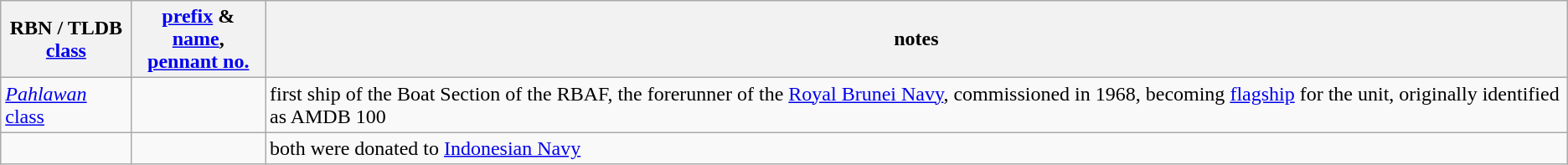<table class=wikitable>
<tr>
<th>RBN / TLDB<br><a href='#'>class</a></th>
<th><a href='#'>prefix</a> & <a href='#'>name</a>,<br><a href='#'>pennant no.</a></th>
<th>notes</th>
</tr>
<tr>
<td><a href='#'><em>Pahlawan</em> class</a></td>
<td></td>
<td>first ship of the Boat Section of the RBAF, the forerunner of the <a href='#'>Royal Brunei Navy</a>, commissioned in 1968, becoming <a href='#'>flagship</a> for the unit, originally identified as AMDB 100</td>
</tr>
<tr>
<td></td>
<td><br></td>
<td>both were donated to <a href='#'>Indonesian Navy</a></td>
</tr>
</table>
